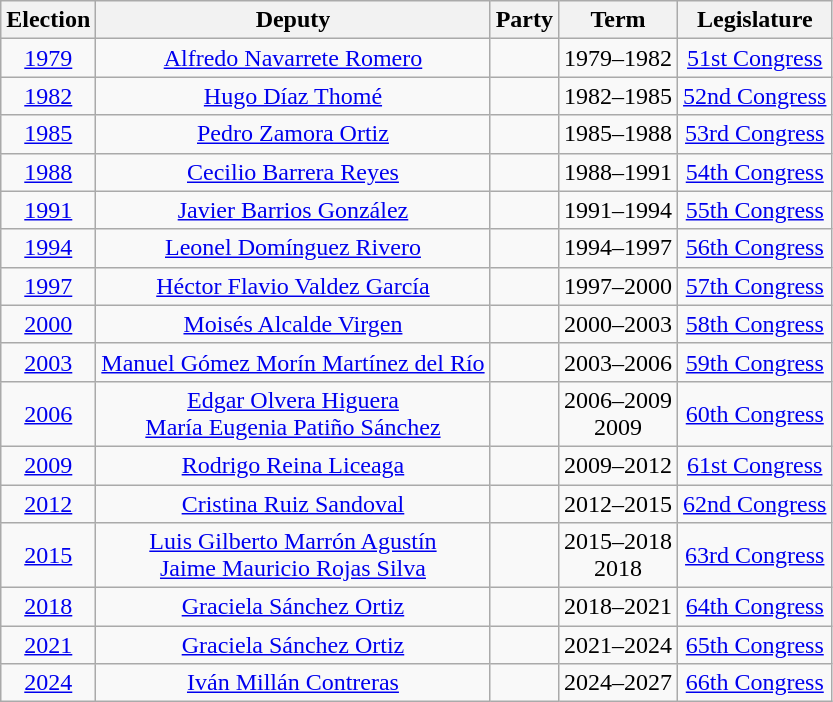<table class="wikitable sortable" style="text-align: center">
<tr>
<th>Election</th>
<th class="unsortable">Deputy</th>
<th class="unsortable">Party</th>
<th class="unsortable">Term</th>
<th class="unsortable">Legislature</th>
</tr>
<tr>
<td><a href='#'>1979</a></td>
<td><a href='#'>Alfredo Navarrete Romero</a></td>
<td></td>
<td>1979–1982</td>
<td><a href='#'>51st Congress</a></td>
</tr>
<tr>
<td><a href='#'>1982</a></td>
<td><a href='#'>Hugo Díaz Thomé</a></td>
<td></td>
<td>1982–1985</td>
<td><a href='#'>52nd Congress</a></td>
</tr>
<tr>
<td><a href='#'>1985</a></td>
<td><a href='#'>Pedro Zamora Ortiz</a></td>
<td></td>
<td>1985–1988</td>
<td><a href='#'>53rd Congress</a></td>
</tr>
<tr>
<td><a href='#'>1988</a></td>
<td><a href='#'>Cecilio Barrera Reyes</a></td>
<td></td>
<td>1988–1991</td>
<td><a href='#'>54th Congress</a></td>
</tr>
<tr>
<td><a href='#'>1991</a></td>
<td><a href='#'>Javier Barrios González</a></td>
<td></td>
<td>1991–1994</td>
<td><a href='#'>55th Congress</a></td>
</tr>
<tr>
<td><a href='#'>1994</a></td>
<td><a href='#'>Leonel Domínguez Rivero</a></td>
<td></td>
<td>1994–1997</td>
<td><a href='#'>56th Congress</a></td>
</tr>
<tr>
<td><a href='#'>1997</a></td>
<td><a href='#'>Héctor Flavio Valdez García</a></td>
<td></td>
<td>1997–2000</td>
<td><a href='#'>57th Congress</a></td>
</tr>
<tr>
<td><a href='#'>2000</a></td>
<td><a href='#'>Moisés Alcalde Virgen</a></td>
<td></td>
<td>2000–2003</td>
<td><a href='#'>58th Congress</a></td>
</tr>
<tr>
<td><a href='#'>2003</a></td>
<td><a href='#'>Manuel Gómez Morín Martínez del Río</a></td>
<td></td>
<td>2003–2006</td>
<td><a href='#'>59th Congress</a></td>
</tr>
<tr>
<td><a href='#'>2006</a></td>
<td><a href='#'>Edgar Olvera Higuera</a><br><a href='#'>María Eugenia Patiño Sánchez</a></td>
<td></td>
<td>2006–2009<br>2009</td>
<td><a href='#'>60th Congress</a></td>
</tr>
<tr>
<td><a href='#'>2009</a></td>
<td><a href='#'>Rodrigo Reina Liceaga</a></td>
<td></td>
<td>2009–2012</td>
<td><a href='#'>61st Congress</a></td>
</tr>
<tr>
<td><a href='#'>2012</a></td>
<td><a href='#'>Cristina Ruiz Sandoval</a></td>
<td></td>
<td>2012–2015</td>
<td><a href='#'>62nd Congress</a></td>
</tr>
<tr>
<td><a href='#'>2015</a></td>
<td><a href='#'>Luis Gilberto Marrón Agustín</a><br><a href='#'>Jaime Mauricio Rojas Silva</a></td>
<td></td>
<td>2015–2018<br>2018</td>
<td><a href='#'>63rd Congress</a></td>
</tr>
<tr>
<td><a href='#'>2018</a></td>
<td><a href='#'>Graciela Sánchez Ortiz</a></td>
<td></td>
<td>2018–2021</td>
<td><a href='#'>64th Congress</a></td>
</tr>
<tr>
<td><a href='#'>2021</a></td>
<td><a href='#'>Graciela Sánchez Ortiz</a></td>
<td></td>
<td>2021–2024</td>
<td><a href='#'>65th Congress</a></td>
</tr>
<tr>
<td><a href='#'>2024</a></td>
<td><a href='#'>Iván Millán Contreras</a></td>
<td></td>
<td>2024–2027</td>
<td><a href='#'>66th Congress</a></td>
</tr>
</table>
